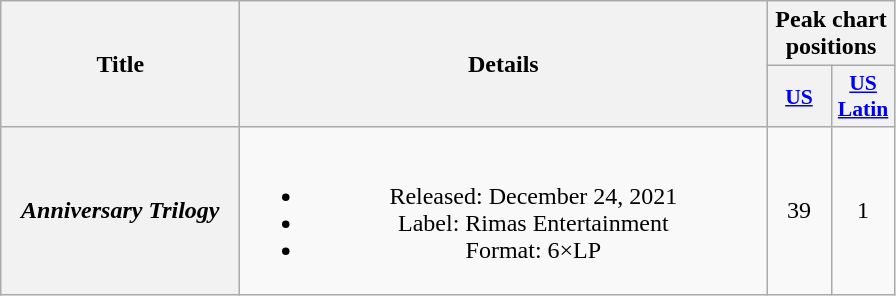<table class="wikitable plainrowheaders" style="text-align:center;">
<tr>
<th scope="col" rowspan="2" style="width:9.5em;">Title</th>
<th scope="col" rowspan="2" style="width:21.5em;">Details</th>
<th scope="col" colspan="2">Peak chart positions</th>
</tr>
<tr>
<th scope="col" style="width:2.5em;font-size:90%;"><a href='#'>US</a><br></th>
<th scope="col" style="width:2.5em;font-size:90%;"><a href='#'>US<br>Latin</a><br></th>
</tr>
<tr>
<th scope="row"><em>Anniversary Trilogy</em></th>
<td><br><ul><li>Released: December 24, 2021</li><li>Label: Rimas Entertainment</li><li>Format: 6×LP</li></ul></td>
<td>39</td>
<td>1</td>
</tr>
</table>
